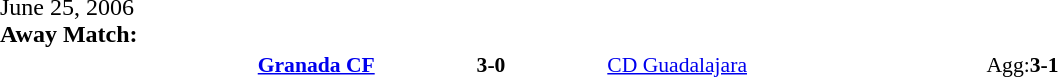<table width=100% cellspacing=1>
<tr>
<th width=20%></th>
<th width=12%></th>
<th width=20%></th>
<th></th>
</tr>
<tr>
<td>June 25, 2006<br><strong>Away Match:</strong></td>
</tr>
<tr style=font-size:90%>
<td align=right><strong><a href='#'>Granada CF</a></strong></td>
<td align=center><strong>3-0</strong></td>
<td><a href='#'>CD Guadalajara</a></td>
<td>Agg:<strong>3-1</strong></td>
</tr>
</table>
